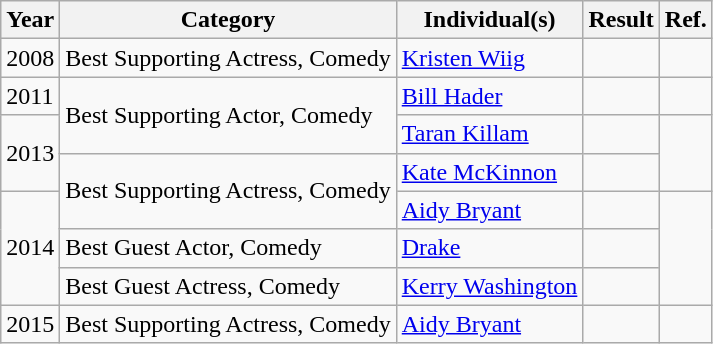<table class="wikitable">
<tr>
<th>Year</th>
<th>Category</th>
<th>Individual(s)</th>
<th>Result</th>
<th>Ref.</th>
</tr>
<tr>
<td>2008</td>
<td>Best Supporting Actress, Comedy</td>
<td><a href='#'>Kristen Wiig</a></td>
<td></td>
<td align="center"></td>
</tr>
<tr>
<td>2011</td>
<td rowspan="2">Best Supporting Actor, Comedy</td>
<td><a href='#'>Bill Hader</a></td>
<td></td>
<td align="center"></td>
</tr>
<tr>
<td rowspan="2">2013</td>
<td><a href='#'>Taran Killam</a></td>
<td></td>
<td rowspan="2" align="center"></td>
</tr>
<tr>
<td rowspan="2">Best Supporting Actress, Comedy</td>
<td><a href='#'>Kate McKinnon</a></td>
<td></td>
</tr>
<tr>
<td rowspan="3">2014</td>
<td><a href='#'>Aidy Bryant</a></td>
<td></td>
<td rowspan="3" align="center"></td>
</tr>
<tr>
<td>Best Guest Actor, Comedy</td>
<td><a href='#'>Drake</a></td>
<td></td>
</tr>
<tr>
<td>Best Guest Actress, Comedy</td>
<td><a href='#'>Kerry Washington</a></td>
<td></td>
</tr>
<tr>
<td>2015</td>
<td>Best Supporting Actress, Comedy</td>
<td><a href='#'>Aidy Bryant</a></td>
<td></td>
<td align="center"></td>
</tr>
</table>
